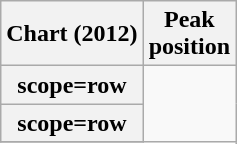<table class="wikitable plainrowheaders">
<tr>
<th>Chart (2012)</th>
<th>Peak<br>position</th>
</tr>
<tr>
<th>scope=row</th>
</tr>
<tr>
<th>scope=row</th>
</tr>
<tr>
</tr>
</table>
